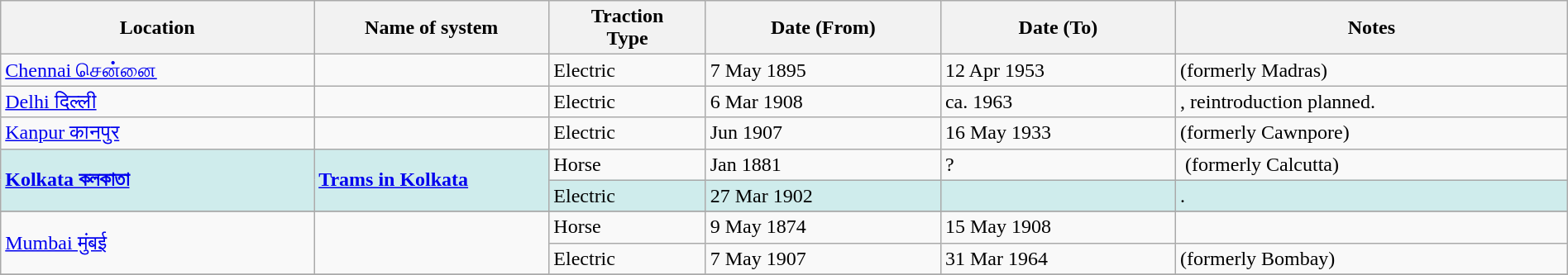<table class="wikitable" width=100%>
<tr>
<th width=20%>Location</th>
<th width=15%>Name of system</th>
<th width=10%>Traction<br>Type</th>
<th width=15%>Date (From)</th>
<th width=15%>Date (To)</th>
<th width=25%>Notes</th>
</tr>
<tr>
<td><a href='#'>Chennai சென்னை</a></td>
<td> </td>
<td>Electric</td>
<td>7 May 1895</td>
<td>12 Apr 1953</td>
<td> (formerly Madras)</td>
</tr>
<tr>
<td><a href='#'>Delhi दिल्ली</a></td>
<td> </td>
<td>Electric</td>
<td>6 Mar 1908</td>
<td>ca. 1963</td>
<td>, reintroduction planned.</td>
</tr>
<tr>
<td><a href='#'>Kanpur कानपुर</a></td>
<td> </td>
<td>Electric</td>
<td>Jun 1907</td>
<td>16 May 1933</td>
<td> (formerly Cawnpore)</td>
</tr>
<tr>
<td style="background:#CFECEC" rowspan="2"><strong><a href='#'>Kolkata কলকাতা</a></strong></td>
<td style="background:#CFECEC" rowspan="2"><strong><a href='#'>Trams in Kolkata</a></strong></td>
<td>Horse</td>
<td>Jan 1881</td>
<td>?</td>
<td> (formerly Calcutta)</td>
</tr>
<tr style="background:#CFECEC">
<td>Electric</td>
<td>27 Mar 1902</td>
<td> </td>
<td>.</td>
</tr>
<tr>
</tr>
<tr>
<td rowspan="2"><a href='#'>Mumbai मुंबई</a></td>
<td rowspan="2"> </td>
<td>Horse</td>
<td>9 May 1874</td>
<td>15 May 1908</td>
<td> </td>
</tr>
<tr>
<td>Electric</td>
<td>7 May 1907</td>
<td>31 Mar 1964</td>
<td> (formerly Bombay)</td>
</tr>
<tr>
</tr>
</table>
